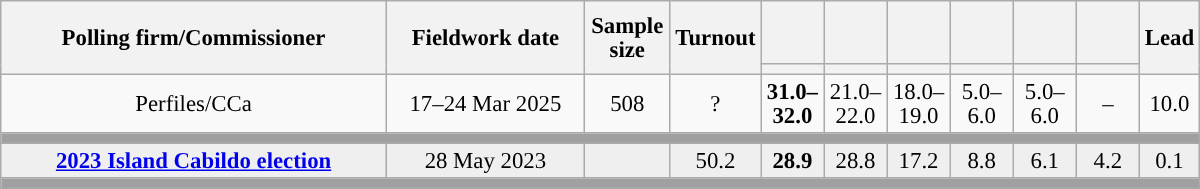<table class="wikitable collapsible collapsed" style="text-align:center; font-size:95%; line-height:16px;">
<tr style="height:42px;">
<th style="width:250px;" rowspan="2">Polling firm/Commissioner</th>
<th style="width:125px;" rowspan="2">Fieldwork date</th>
<th style="width:50px;" rowspan="2">Sample size</th>
<th style="width:45px;" rowspan="2">Turnout</th>
<th style="width:35px;"></th>
<th style="width:35px;"></th>
<th style="width:35px;"></th>
<th style="width:35px;"></th>
<th style="width:35px;"></th>
<th style="width:35px;"></th>
<th style="width:30px;" rowspan="2">Lead</th>
</tr>
<tr>
<th style="color:inherit;background:"></th>
<th style="color:inherit;background:"></th>
<th style="color:inherit;background:"></th>
<th style="color:inherit;background:"></th>
<th style="color:inherit;background:"></th>
<th style="color:inherit;background:"></th>
</tr>
<tr>
<td>Perfiles/CCa</td>
<td>17–24 Mar 2025</td>
<td>508</td>
<td>?</td>
<td><strong>31.0–<br>32.0</strong><br></td>
<td>21.0–<br>22.0<br></td>
<td>18.0–<br>19.0<br></td>
<td>5.0–<br>6.0<br></td>
<td>5.0–<br>6.0<br></td>
<td>–</td>
<td style="background:">10.0</td>
</tr>
<tr>
<td colspan="11" style="background:#A0A0A0"></td>
</tr>
<tr style="background:#EFEFEF;">
<td><strong><a href='#'>2023 Island Cabildo election</a></strong></td>
<td>28 May 2023</td>
<td></td>
<td>50.2</td>
<td><strong>28.9</strong><br></td>
<td>28.8<br></td>
<td>17.2<br></td>
<td>8.8<br></td>
<td>6.1<br></td>
<td>4.2<br></td>
<td style="background:">0.1</td>
</tr>
<tr>
<td colspan="11" style="background:#A0A0A0"></td>
</tr>
</table>
